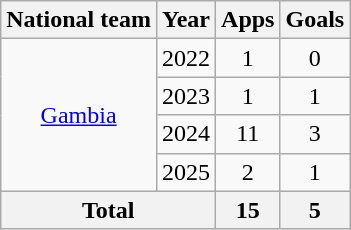<table class="wikitable" style="text-align:center">
<tr>
<th>National team</th>
<th>Year</th>
<th>Apps</th>
<th>Goals</th>
</tr>
<tr>
<td rowspan="4"><a href='#'>Gambia</a></td>
<td>2022</td>
<td>1</td>
<td>0</td>
</tr>
<tr>
<td>2023</td>
<td>1</td>
<td>1</td>
</tr>
<tr>
<td>2024</td>
<td>11</td>
<td>3</td>
</tr>
<tr>
<td>2025</td>
<td>2</td>
<td>1</td>
</tr>
<tr>
<th colspan="2">Total</th>
<th>15</th>
<th>5</th>
</tr>
</table>
